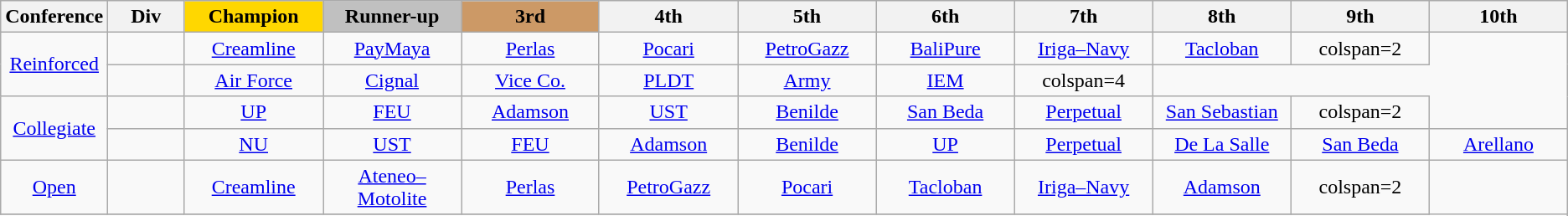<table class="wikitable" style="font-size:90% align=center;">
<tr>
<th width=5%>Conference</th>
<th width=5%>Div</th>
<th width=9% style="background:gold;">Champion</th>
<th width=9% style="background:silver;">Runner-up</th>
<th width=9% style="background:#CC9966;">3rd</th>
<th width=9%>4th</th>
<th width=9%>5th</th>
<th width=9%>6th</th>
<th width=9%>7th</th>
<th width=9%>8th</th>
<th width=9%>9th</th>
<th width=9%>10th</th>
</tr>
<tr align=center>
<td rowspan=2><a href='#'>Reinforced</a></td>
<td></td>
<td><a href='#'>Creamline</a></td>
<td><a href='#'>PayMaya</a></td>
<td><a href='#'>Perlas</a></td>
<td><a href='#'>Pocari</a></td>
<td><a href='#'>PetroGazz</a></td>
<td><a href='#'>BaliPure</a></td>
<td><a href='#'>Iriga–Navy</a></td>
<td><a href='#'>Tacloban</a></td>
<td>colspan=2</td>
</tr>
<tr align=center>
<td></td>
<td><a href='#'>Air Force</a></td>
<td><a href='#'>Cignal</a></td>
<td><a href='#'>Vice Co.</a></td>
<td><a href='#'>PLDT</a></td>
<td><a href='#'>Army</a></td>
<td><a href='#'>IEM</a></td>
<td>colspan=4</td>
</tr>
<tr align=center>
<td rowspan=2><a href='#'>Collegiate</a></td>
<td></td>
<td><a href='#'>UP</a></td>
<td><a href='#'>FEU</a></td>
<td><a href='#'>Adamson</a></td>
<td><a href='#'>UST</a></td>
<td><a href='#'>Benilde</a></td>
<td><a href='#'>San Beda</a></td>
<td><a href='#'>Perpetual</a></td>
<td><a href='#'>San Sebastian</a></td>
<td>colspan=2</td>
</tr>
<tr align=center>
<td></td>
<td><a href='#'>NU</a></td>
<td><a href='#'>UST</a></td>
<td><a href='#'>FEU</a></td>
<td><a href='#'>Adamson</a></td>
<td><a href='#'>Benilde</a></td>
<td><a href='#'>UP</a></td>
<td><a href='#'>Perpetual</a></td>
<td><a href='#'>De La Salle</a></td>
<td><a href='#'>San Beda</a></td>
<td><a href='#'>Arellano</a></td>
</tr>
<tr align=center>
<td><a href='#'>Open</a></td>
<td></td>
<td><a href='#'>Creamline</a></td>
<td><a href='#'>Ateneo–Motolite</a></td>
<td><a href='#'>Perlas</a></td>
<td><a href='#'>PetroGazz</a></td>
<td><a href='#'>Pocari</a></td>
<td><a href='#'>Tacloban</a></td>
<td><a href='#'>Iriga–Navy</a></td>
<td><a href='#'>Adamson</a></td>
<td>colspan=2</td>
</tr>
<tr align=center>
</tr>
</table>
